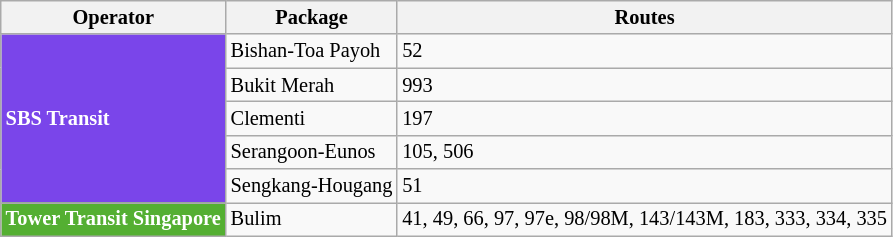<table class="wikitable" style="font-size:85%; text-align: left">
<tr>
<th>Operator</th>
<th>Package</th>
<th>Routes</th>
</tr>
<tr>
<td rowspan=5 style="background-color:#7A45EA; color: white"><strong>SBS Transit</strong></td>
<td>Bishan-Toa Payoh</td>
<td>52</td>
</tr>
<tr>
<td>Bukit Merah</td>
<td>993</td>
</tr>
<tr>
<td>Clementi</td>
<td>197</td>
</tr>
<tr>
<td>Serangoon-Eunos</td>
<td>105, 506</td>
</tr>
<tr>
<td>Sengkang-Hougang</td>
<td>51</td>
</tr>
<tr>
<td style="background-color:#54AF32; color: white"><strong>Tower Transit Singapore</strong></td>
<td>Bulim</td>
<td>41, 49, 66, 97, 97e, 98/98M, 143/143M, 183, 333, 334, 335</td>
</tr>
</table>
